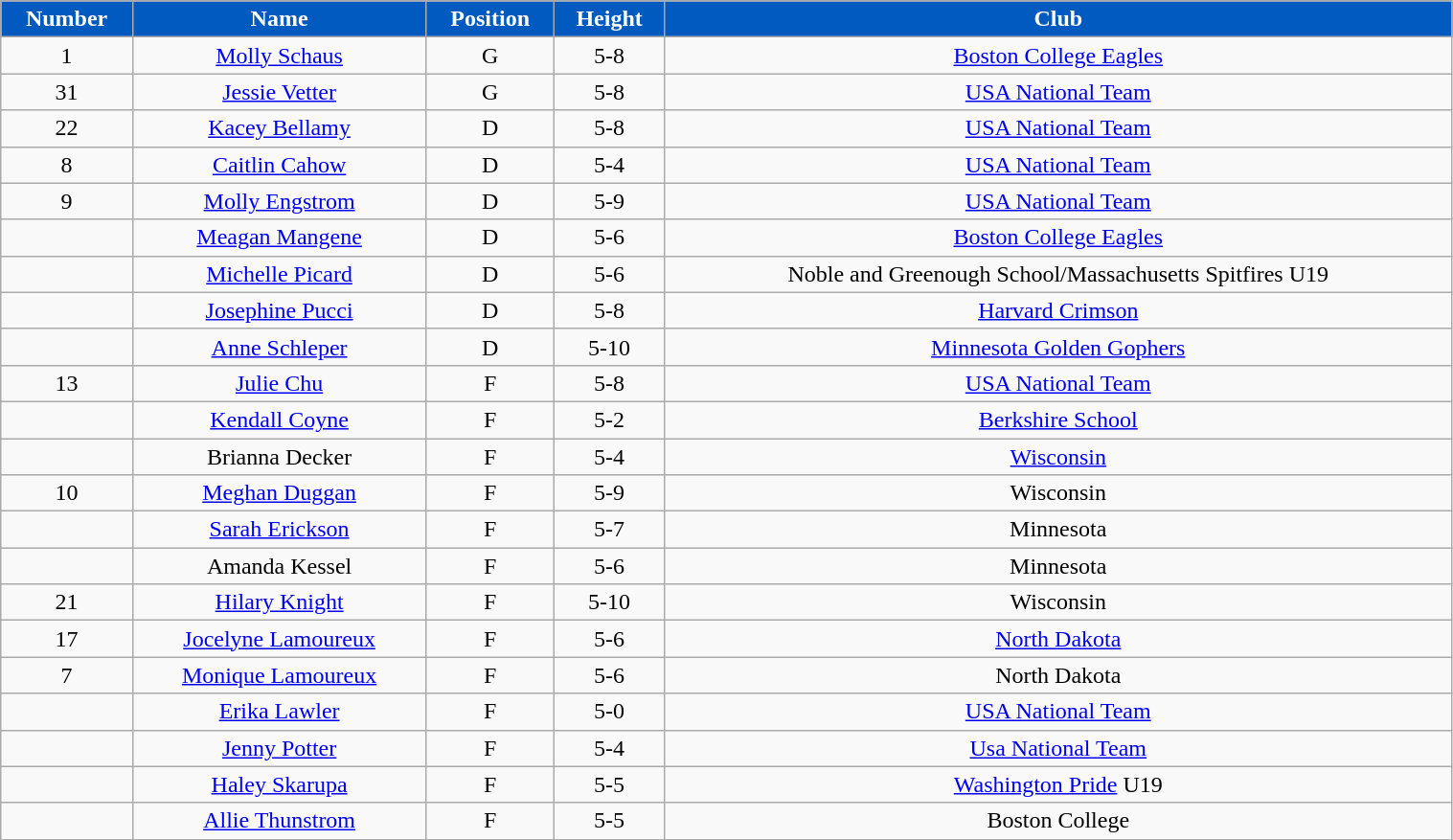<table class="wikitable" style="width:80%;">
<tr style="text-align:center; background:#005ac0; color:#fff;">
<td><strong>Number</strong></td>
<td><strong>Name</strong></td>
<td><strong>Position</strong></td>
<td><strong>Height</strong></td>
<td><strong>Club</strong></td>
</tr>
<tr style="text-align:center;" bgcolor="">
<td>1</td>
<td><a href='#'>Molly Schaus</a></td>
<td>G</td>
<td>5-8</td>
<td><a href='#'>Boston College Eagles</a></td>
</tr>
<tr style="text-align:center;" bgcolor="">
<td>31</td>
<td><a href='#'>Jessie Vetter</a></td>
<td>G</td>
<td>5-8</td>
<td><a href='#'>USA National Team</a></td>
</tr>
<tr style="text-align:center;" bgcolor="">
<td>22</td>
<td><a href='#'>Kacey Bellamy</a></td>
<td>D</td>
<td>5-8</td>
<td><a href='#'>USA National Team</a></td>
</tr>
<tr style="text-align:center;" bgcolor="">
<td>8</td>
<td><a href='#'>Caitlin Cahow</a></td>
<td>D</td>
<td>5-4</td>
<td><a href='#'>USA National Team</a></td>
</tr>
<tr style="text-align:center;" bgcolor="">
<td>9</td>
<td><a href='#'>Molly Engstrom</a></td>
<td>D</td>
<td>5-9</td>
<td><a href='#'>USA National Team</a></td>
</tr>
<tr style="text-align:center;" bgcolor="">
<td></td>
<td><a href='#'>Meagan Mangene</a></td>
<td>D</td>
<td>5-6</td>
<td><a href='#'>Boston College Eagles</a></td>
</tr>
<tr style="text-align:center;" bgcolor="">
<td></td>
<td><a href='#'>Michelle Picard</a></td>
<td>D</td>
<td>5-6</td>
<td>Noble and Greenough School/Massachusetts Spitfires U19</td>
</tr>
<tr style="text-align:center;" bgcolor="">
<td></td>
<td><a href='#'>Josephine Pucci</a></td>
<td>D</td>
<td>5-8</td>
<td><a href='#'>Harvard Crimson</a></td>
</tr>
<tr style="text-align:center;" bgcolor="">
<td></td>
<td><a href='#'>Anne Schleper</a></td>
<td>D</td>
<td>5-10</td>
<td><a href='#'>Minnesota Golden Gophers</a></td>
</tr>
<tr style="text-align:center;" bgcolor="">
<td>13</td>
<td><a href='#'>Julie Chu</a></td>
<td>F</td>
<td>5-8</td>
<td><a href='#'>USA National Team</a></td>
</tr>
<tr style="text-align:center;" bgcolor="">
<td></td>
<td><a href='#'>Kendall Coyne</a></td>
<td>F</td>
<td>5-2</td>
<td><a href='#'>Berkshire School</a></td>
</tr>
<tr style="text-align:center;" bgcolor="">
<td></td>
<td>Brianna Decker</td>
<td>F</td>
<td>5-4</td>
<td><a href='#'>Wisconsin</a></td>
</tr>
<tr style="text-align:center;" bgcolor="">
<td>10</td>
<td><a href='#'>Meghan Duggan</a></td>
<td>F</td>
<td>5-9</td>
<td>Wisconsin</td>
</tr>
<tr style="text-align:center;" bgcolor="">
<td></td>
<td><a href='#'>Sarah Erickson</a></td>
<td>F</td>
<td>5-7</td>
<td>Minnesota</td>
</tr>
<tr style="text-align:center;" bgcolor="">
<td></td>
<td>Amanda Kessel</td>
<td>F</td>
<td>5-6</td>
<td>Minnesota</td>
</tr>
<tr style="text-align:center;" bgcolor="">
<td>21</td>
<td><a href='#'>Hilary Knight</a></td>
<td>F</td>
<td>5-10</td>
<td>Wisconsin</td>
</tr>
<tr style="text-align:center;" bgcolor="">
<td>17</td>
<td><a href='#'>Jocelyne Lamoureux</a></td>
<td>F</td>
<td>5-6</td>
<td><a href='#'>North Dakota</a></td>
</tr>
<tr style="text-align:center;" bgcolor="">
<td>7</td>
<td><a href='#'>Monique Lamoureux</a></td>
<td>F</td>
<td>5-6</td>
<td>North Dakota</td>
</tr>
<tr style="text-align:center;" bgcolor="">
<td></td>
<td><a href='#'>Erika Lawler</a></td>
<td>F</td>
<td>5-0</td>
<td><a href='#'>USA National Team</a></td>
</tr>
<tr style="text-align:center;" bgcolor="">
<td></td>
<td><a href='#'>Jenny Potter</a></td>
<td>F</td>
<td>5-4</td>
<td><a href='#'>Usa National Team</a></td>
</tr>
<tr style="text-align:center;" bgcolor="">
<td></td>
<td><a href='#'>Haley Skarupa</a></td>
<td>F</td>
<td>5-5</td>
<td><a href='#'>Washington Pride</a> U19</td>
</tr>
<tr style="text-align:center;" bgcolor="">
<td></td>
<td><a href='#'>Allie Thunstrom</a></td>
<td>F</td>
<td>5-5</td>
<td>Boston College</td>
</tr>
<tr style="text-align:center;" bgcolor="">
</tr>
</table>
